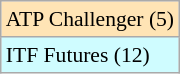<table class=wikitable style=font-size:90%>
<tr bgcolor=moccasin>
<td>ATP Challenger (5)</td>
</tr>
<tr bgcolor=CFFCFF>
<td>ITF Futures (12)</td>
</tr>
</table>
